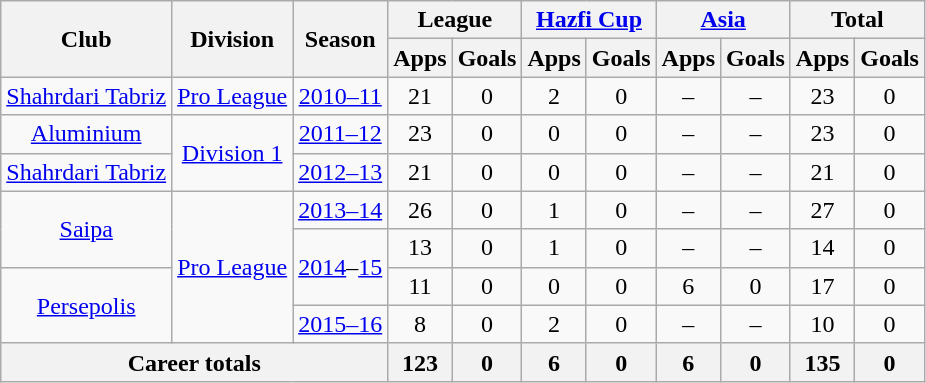<table class="wikitable" style="text-align: center;">
<tr>
<th rowspan="2">Club</th>
<th rowspan="2">Division</th>
<th rowspan="2">Season</th>
<th colspan="2">League</th>
<th colspan="2"><a href='#'>Hazfi Cup</a></th>
<th colspan="2"><a href='#'>Asia</a></th>
<th colspan="2">Total</th>
</tr>
<tr>
<th>Apps</th>
<th>Goals</th>
<th>Apps</th>
<th>Goals</th>
<th>Apps</th>
<th>Goals</th>
<th>Apps</th>
<th>Goals</th>
</tr>
<tr>
<td><a href='#'>Shahrdari Tabriz</a></td>
<td><a href='#'>Pro League</a></td>
<td><a href='#'>2010–11</a></td>
<td>21</td>
<td>0</td>
<td>2</td>
<td>0</td>
<td>–</td>
<td>–</td>
<td>23</td>
<td>0</td>
</tr>
<tr>
<td><a href='#'>Aluminium</a></td>
<td rowspan="2"><a href='#'>Division 1</a></td>
<td><a href='#'>2011–12</a></td>
<td>23</td>
<td>0</td>
<td>0</td>
<td>0</td>
<td>–</td>
<td>–</td>
<td>23</td>
<td>0</td>
</tr>
<tr>
<td><a href='#'>Shahrdari Tabriz</a></td>
<td><a href='#'>2012–13</a></td>
<td>21</td>
<td>0</td>
<td>0</td>
<td>0</td>
<td>–</td>
<td>–</td>
<td>21</td>
<td>0</td>
</tr>
<tr>
<td rowspan="2"><a href='#'>Saipa</a></td>
<td rowspan="4"><a href='#'>Pro League</a></td>
<td><a href='#'>2013–14</a></td>
<td>26</td>
<td>0</td>
<td>1</td>
<td>0</td>
<td>–</td>
<td>–</td>
<td>27</td>
<td>0</td>
</tr>
<tr>
<td rowspan="2"><a href='#'>2014</a>–<a href='#'>15</a></td>
<td>13</td>
<td>0</td>
<td>1</td>
<td>0</td>
<td>–</td>
<td>–</td>
<td>14</td>
<td>0</td>
</tr>
<tr>
<td rowspan="2"><a href='#'>Persepolis</a></td>
<td>11</td>
<td>0</td>
<td>0</td>
<td>0</td>
<td>6</td>
<td>0</td>
<td>17</td>
<td>0</td>
</tr>
<tr>
<td><a href='#'>2015–16</a></td>
<td>8</td>
<td>0</td>
<td>2</td>
<td>0</td>
<td>–</td>
<td>–</td>
<td>10</td>
<td>0</td>
</tr>
<tr>
<th colspan=3>Career totals</th>
<th>123</th>
<th>0</th>
<th>6</th>
<th>0</th>
<th>6</th>
<th>0</th>
<th>135</th>
<th>0</th>
</tr>
</table>
